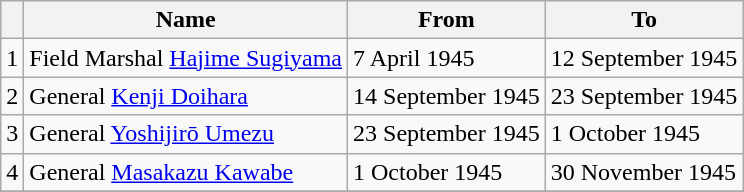<table class=wikitable>
<tr>
<th></th>
<th>Name</th>
<th>From</th>
<th>To</th>
</tr>
<tr>
<td>1</td>
<td>Field Marshal <a href='#'>Hajime Sugiyama</a></td>
<td>7 April 1945</td>
<td>12 September 1945</td>
</tr>
<tr>
<td>2</td>
<td>General <a href='#'>Kenji Doihara</a></td>
<td>14 September 1945</td>
<td>23 September 1945</td>
</tr>
<tr>
<td>3</td>
<td>General <a href='#'>Yoshijirō Umezu</a></td>
<td>23 September 1945</td>
<td>1 October 1945</td>
</tr>
<tr>
<td>4</td>
<td>General <a href='#'>Masakazu Kawabe</a></td>
<td>1 October 1945</td>
<td>30 November 1945</td>
</tr>
<tr>
</tr>
</table>
